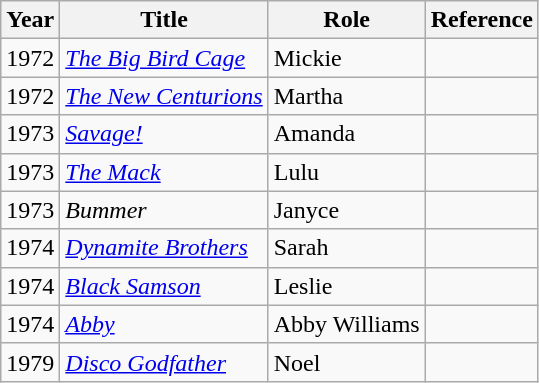<table class="wikitable">
<tr>
<th>Year</th>
<th>Title</th>
<th>Role</th>
<th>Reference</th>
</tr>
<tr>
<td>1972</td>
<td><em><a href='#'>The Big Bird Cage</a></em></td>
<td>Mickie</td>
<td></td>
</tr>
<tr>
<td>1972</td>
<td><em><a href='#'>The New Centurions</a></em></td>
<td>Martha</td>
<td></td>
</tr>
<tr>
<td>1973</td>
<td><em><a href='#'>Savage!</a></em></td>
<td>Amanda</td>
<td></td>
</tr>
<tr>
<td>1973</td>
<td><em><a href='#'>The Mack</a></em></td>
<td>Lulu</td>
<td></td>
</tr>
<tr>
<td>1973</td>
<td><em>Bummer</em></td>
<td>Janyce</td>
<td></td>
</tr>
<tr>
<td>1974</td>
<td><em><a href='#'>Dynamite Brothers</a></em></td>
<td>Sarah</td>
<td></td>
</tr>
<tr>
<td>1974</td>
<td><em><a href='#'>Black Samson</a></em></td>
<td>Leslie</td>
<td></td>
</tr>
<tr>
<td>1974</td>
<td><em><a href='#'>Abby</a></em></td>
<td>Abby Williams</td>
<td></td>
</tr>
<tr>
<td>1979</td>
<td><em><a href='#'>Disco Godfather</a></em></td>
<td>Noel</td>
<td></td>
</tr>
</table>
